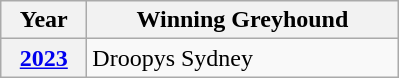<table class="wikitable">
<tr>
<th width=50>Year</th>
<th width=200>Winning Greyhound</th>
</tr>
<tr>
<th><a href='#'>2023</a></th>
<td>Droopys Sydney</td>
</tr>
</table>
